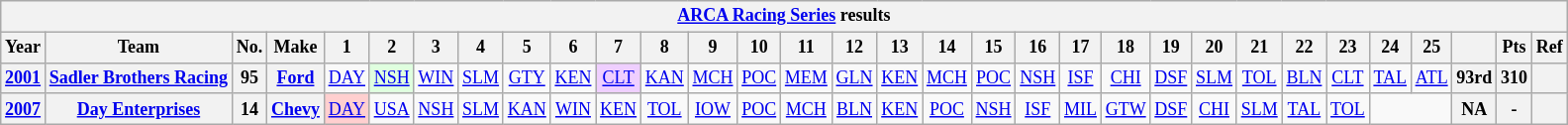<table class="wikitable" style="text-align:center; font-size:75%">
<tr>
<th colspan=45><a href='#'>ARCA Racing Series</a> results</th>
</tr>
<tr>
<th>Year</th>
<th>Team</th>
<th>No.</th>
<th>Make</th>
<th>1</th>
<th>2</th>
<th>3</th>
<th>4</th>
<th>5</th>
<th>6</th>
<th>7</th>
<th>8</th>
<th>9</th>
<th>10</th>
<th>11</th>
<th>12</th>
<th>13</th>
<th>14</th>
<th>15</th>
<th>16</th>
<th>17</th>
<th>18</th>
<th>19</th>
<th>20</th>
<th>21</th>
<th>22</th>
<th>23</th>
<th>24</th>
<th>25</th>
<th></th>
<th>Pts</th>
<th>Ref</th>
</tr>
<tr>
<th><a href='#'>2001</a></th>
<th><a href='#'>Sadler Brothers Racing</a></th>
<th>95</th>
<th><a href='#'>Ford</a></th>
<td><a href='#'>DAY</a></td>
<td style="background:#DFFFDF;"><a href='#'>NSH</a><br></td>
<td><a href='#'>WIN</a></td>
<td><a href='#'>SLM</a></td>
<td><a href='#'>GTY</a></td>
<td><a href='#'>KEN</a></td>
<td style="background:#EFCFFF;"><a href='#'>CLT</a><br></td>
<td><a href='#'>KAN</a></td>
<td><a href='#'>MCH</a></td>
<td><a href='#'>POC</a></td>
<td><a href='#'>MEM</a></td>
<td><a href='#'>GLN</a></td>
<td><a href='#'>KEN</a></td>
<td><a href='#'>MCH</a></td>
<td><a href='#'>POC</a></td>
<td><a href='#'>NSH</a></td>
<td><a href='#'>ISF</a></td>
<td><a href='#'>CHI</a></td>
<td><a href='#'>DSF</a></td>
<td><a href='#'>SLM</a></td>
<td><a href='#'>TOL</a></td>
<td><a href='#'>BLN</a></td>
<td><a href='#'>CLT</a></td>
<td><a href='#'>TAL</a></td>
<td><a href='#'>ATL</a></td>
<th>93rd</th>
<th>310</th>
<th></th>
</tr>
<tr>
<th><a href='#'>2007</a></th>
<th><a href='#'>Day Enterprises</a></th>
<th>14</th>
<th><a href='#'>Chevy</a></th>
<td style="background:#FFCFCF;"><a href='#'>DAY</a><br></td>
<td><a href='#'>USA</a></td>
<td><a href='#'>NSH</a></td>
<td><a href='#'>SLM</a></td>
<td><a href='#'>KAN</a></td>
<td><a href='#'>WIN</a></td>
<td><a href='#'>KEN</a></td>
<td><a href='#'>TOL</a></td>
<td><a href='#'>IOW</a></td>
<td><a href='#'>POC</a></td>
<td><a href='#'>MCH</a></td>
<td><a href='#'>BLN</a></td>
<td><a href='#'>KEN</a></td>
<td><a href='#'>POC</a></td>
<td><a href='#'>NSH</a></td>
<td><a href='#'>ISF</a></td>
<td><a href='#'>MIL</a></td>
<td><a href='#'>GTW</a></td>
<td><a href='#'>DSF</a></td>
<td><a href='#'>CHI</a></td>
<td><a href='#'>SLM</a></td>
<td><a href='#'>TAL</a></td>
<td><a href='#'>TOL</a></td>
<td colspan=2></td>
<th>NA</th>
<th>-</th>
<th></th>
</tr>
</table>
